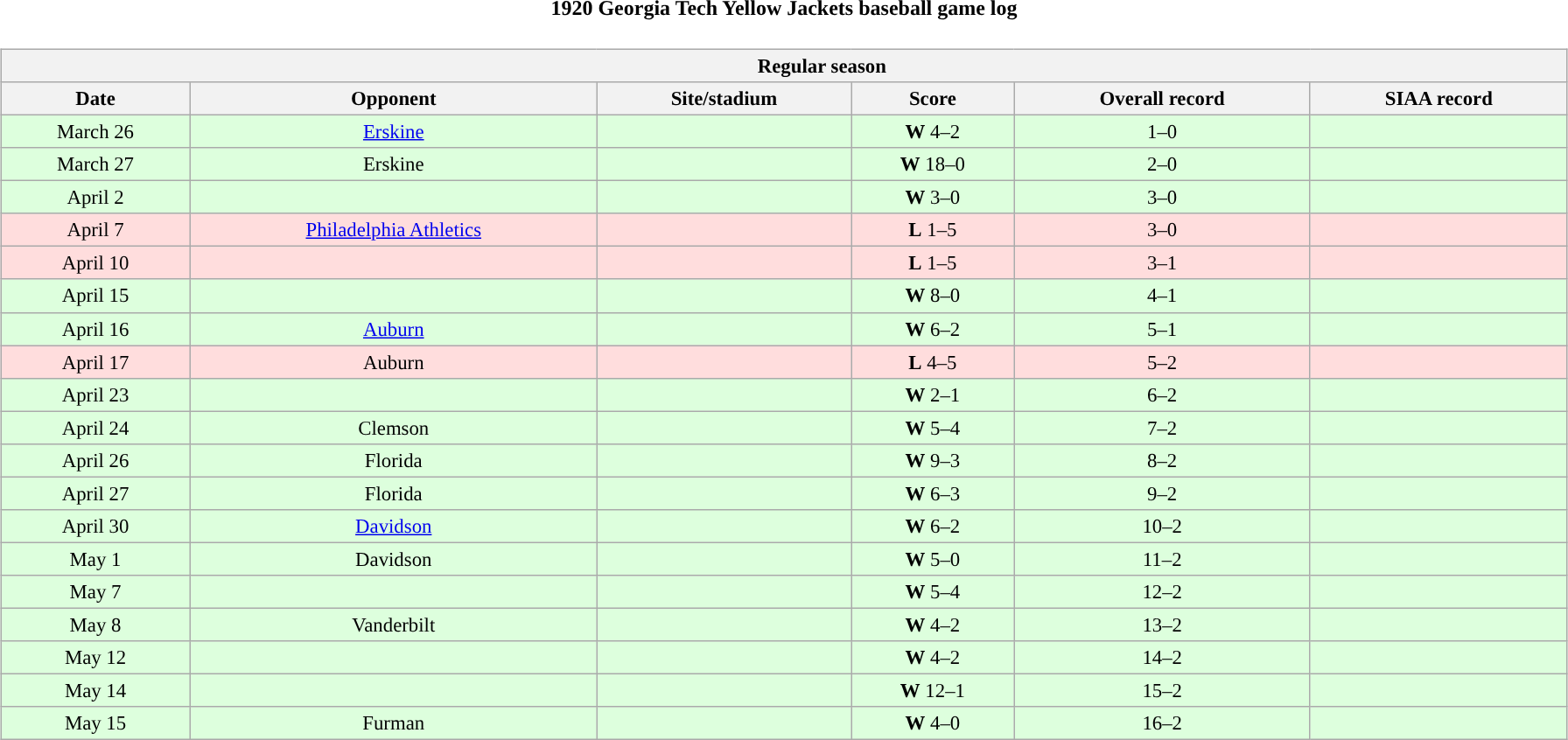<table class="toccolours" width=95% style="margin:1.5em auto; text-align:center;">
<tr>
<th colspan=2>1920 Georgia Tech Yellow Jackets baseball game log</th>
</tr>
<tr valign="top">
<td><br><table class="wikitable collapsible collapsed" style="margin:auto; font-size:95%; width:100%">
<tr>
<th colspan=12 style="padding-left:4em;">Regular season</th>
</tr>
<tr>
<th>Date</th>
<th>Opponent</th>
<th>Site/stadium</th>
<th>Score</th>
<th>Overall record</th>
<th>SIAA record</th>
</tr>
<tr bgcolor=ddffdd>
<td>March 26</td>
<td><a href='#'>Erskine</a></td>
<td></td>
<td><strong>W</strong> 4–2</td>
<td>1–0</td>
<td></td>
</tr>
<tr bgcolor=ddffdd>
<td>March 27</td>
<td>Erskine</td>
<td></td>
<td><strong>W</strong> 18–0</td>
<td>2–0</td>
<td></td>
</tr>
<tr bgcolor=ddffdd>
<td>April 2</td>
<td></td>
<td></td>
<td><strong>W</strong> 3–0</td>
<td>3–0</td>
<td></td>
</tr>
<tr bgcolor=ffdddd>
<td>April 7</td>
<td><a href='#'>Philadelphia Athletics</a></td>
<td></td>
<td><strong>L</strong> 1–5</td>
<td>3–0</td>
<td></td>
</tr>
<tr bgcolor=ffdddd>
<td>April 10</td>
<td></td>
<td></td>
<td><strong>L</strong> 1–5</td>
<td>3–1</td>
<td></td>
</tr>
<tr bgcolor=ddffdd>
<td>April 15</td>
<td></td>
<td></td>
<td><strong>W</strong> 8–0</td>
<td>4–1</td>
<td></td>
</tr>
<tr bgcolor=ddffdd>
<td>April 16</td>
<td><a href='#'>Auburn</a></td>
<td></td>
<td><strong>W</strong> 6–2</td>
<td>5–1</td>
<td></td>
</tr>
<tr bgcolor=ffdddd>
<td>April 17</td>
<td>Auburn</td>
<td></td>
<td><strong>L</strong> 4–5</td>
<td>5–2</td>
<td></td>
</tr>
<tr bgcolor=ddffdd>
<td>April 23</td>
<td></td>
<td></td>
<td><strong>W</strong> 2–1</td>
<td>6–2</td>
<td></td>
</tr>
<tr bgcolor=ddffdd>
<td>April 24</td>
<td>Clemson</td>
<td></td>
<td><strong>W</strong> 5–4</td>
<td>7–2</td>
<td></td>
</tr>
<tr bgcolor=ddffdd>
<td>April 26</td>
<td>Florida</td>
<td></td>
<td><strong>W</strong> 9–3</td>
<td>8–2</td>
<td></td>
</tr>
<tr bgcolor=ddffdd>
<td>April 27</td>
<td>Florida</td>
<td></td>
<td><strong>W</strong> 6–3</td>
<td>9–2</td>
<td></td>
</tr>
<tr bgcolor=ddffdd>
<td>April 30</td>
<td><a href='#'>Davidson</a></td>
<td></td>
<td><strong>W</strong> 6–2</td>
<td>10–2</td>
<td></td>
</tr>
<tr bgcolor=ddffdd>
<td>May 1</td>
<td>Davidson</td>
<td></td>
<td><strong>W</strong> 5–0</td>
<td>11–2</td>
<td></td>
</tr>
<tr bgcolor=ddffdd>
<td>May 7</td>
<td></td>
<td></td>
<td><strong>W</strong> 5–4</td>
<td>12–2</td>
<td></td>
</tr>
<tr bgcolor=ddffdd>
<td>May 8</td>
<td>Vanderbilt</td>
<td></td>
<td><strong>W</strong> 4–2</td>
<td>13–2</td>
<td></td>
</tr>
<tr bgcolor=ddffdd>
<td>May 12</td>
<td></td>
<td></td>
<td><strong>W</strong> 4–2</td>
<td>14–2</td>
<td></td>
</tr>
<tr bgcolor=ddffdd>
<td>May 14</td>
<td></td>
<td></td>
<td><strong>W</strong> 12–1</td>
<td>15–2</td>
<td></td>
</tr>
<tr bgcolor=ddffdd>
<td>May 15</td>
<td>Furman</td>
<td></td>
<td><strong>W</strong> 4–0</td>
<td>16–2</td>
<td></td>
</tr>
</table>
</td>
</tr>
</table>
